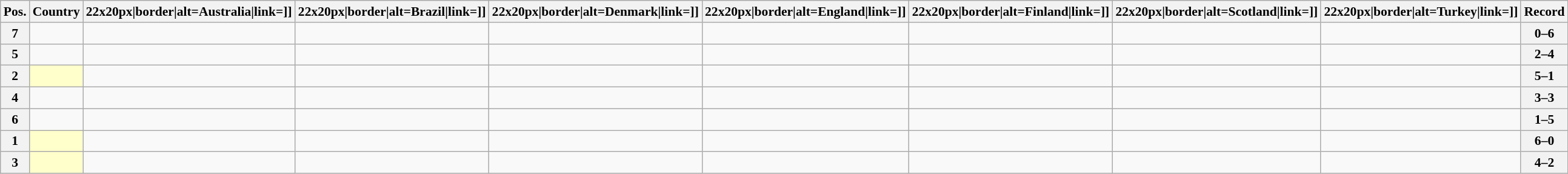<table class="wikitable sortable nowrap" style="text-align:center; font-size:0.9em;">
<tr>
<th>Pos.</th>
<th>Country</th>
<th [[Image:>22x20px|border|alt=Australia|link=]]</th>
<th [[Image:>22x20px|border|alt=Brazil|link=]]</th>
<th [[Image:>22x20px|border|alt=Denmark|link=]]</th>
<th [[Image:>22x20px|border|alt=England|link=]]</th>
<th [[Image:>22x20px|border|alt=Finland|link=]]</th>
<th [[Image:>22x20px|border|alt=Scotland|link=]]</th>
<th [[Image:>22x20px|border|alt=Turkey|link=]]</th>
<th>Record</th>
</tr>
<tr>
<th>7</th>
<td style="text-align:left;"></td>
<td></td>
<td></td>
<td></td>
<td></td>
<td></td>
<td></td>
<td></td>
<th>0–6</th>
</tr>
<tr>
<th>5</th>
<td style="text-align:left;"></td>
<td></td>
<td></td>
<td></td>
<td></td>
<td></td>
<td></td>
<td></td>
<th>2–4</th>
</tr>
<tr>
<th>2</th>
<td style="text-align:left; background:#ffffcc;"></td>
<td></td>
<td></td>
<td></td>
<td></td>
<td></td>
<td></td>
<td></td>
<th>5–1</th>
</tr>
<tr>
<th>4</th>
<td style="text-align:left;"></td>
<td></td>
<td></td>
<td></td>
<td></td>
<td></td>
<td></td>
<td></td>
<th>3–3</th>
</tr>
<tr>
<th>6</th>
<td style="text-align:left;"></td>
<td></td>
<td></td>
<td></td>
<td></td>
<td></td>
<td></td>
<td></td>
<th>1–5</th>
</tr>
<tr>
<th>1</th>
<td style="text-align:left; background:#ffffcc;"></td>
<td></td>
<td></td>
<td></td>
<td></td>
<td></td>
<td></td>
<td></td>
<th>6–0</th>
</tr>
<tr>
<th>3</th>
<td style="text-align:left; background:#ffffcc;"></td>
<td></td>
<td></td>
<td></td>
<td></td>
<td></td>
<td></td>
<td></td>
<th>4–2</th>
</tr>
</table>
